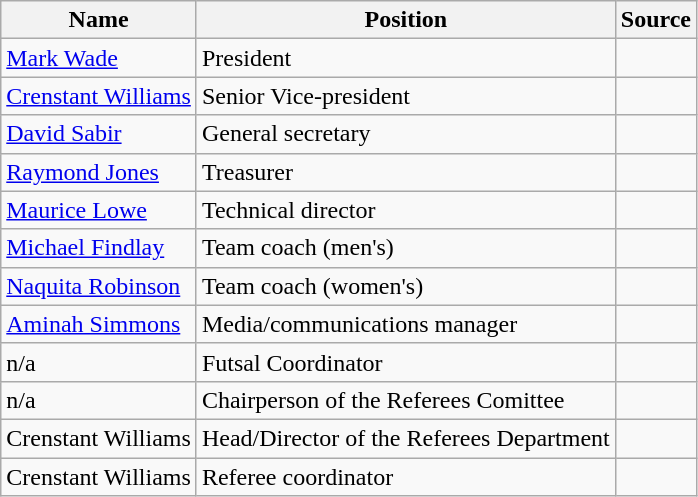<table class="wikitable">
<tr>
<th>Name</th>
<th>Position</th>
<th>Source</th>
</tr>
<tr>
<td> <a href='#'>Mark Wade</a></td>
<td>President</td>
<td></td>
</tr>
<tr>
<td> <a href='#'>Crenstant Williams</a></td>
<td>Senior Vice-president</td>
<td></td>
</tr>
<tr>
<td> <a href='#'>David Sabir</a></td>
<td>General secretary</td>
<td></td>
</tr>
<tr>
<td> <a href='#'>Raymond Jones</a></td>
<td>Treasurer</td>
<td></td>
</tr>
<tr>
<td> <a href='#'>Maurice Lowe</a></td>
<td>Technical director</td>
<td></td>
</tr>
<tr>
<td> <a href='#'>Michael Findlay</a></td>
<td>Team coach (men's)</td>
<td></td>
</tr>
<tr>
<td> <a href='#'>Naquita Robinson</a></td>
<td>Team coach (women's)</td>
<td></td>
</tr>
<tr>
<td> <a href='#'>Aminah Simmons</a></td>
<td>Media/communications manager</td>
<td></td>
</tr>
<tr>
<td>n/a</td>
<td>Futsal Coordinator</td>
<td></td>
</tr>
<tr>
<td>n/a</td>
<td>Chairperson of the Referees Comittee</td>
<td></td>
</tr>
<tr>
<td> Crenstant Williams</td>
<td>Head/Director of the Referees Department</td>
<td></td>
</tr>
<tr>
<td> Crenstant Williams</td>
<td>Referee coordinator</td>
<td></td>
</tr>
</table>
